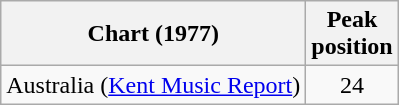<table class="wikitable">
<tr>
<th>Chart (1977)</th>
<th>Peak<br>position</th>
</tr>
<tr>
<td>Australia (<a href='#'>Kent Music Report</a>)</td>
<td align="center">24</td>
</tr>
</table>
